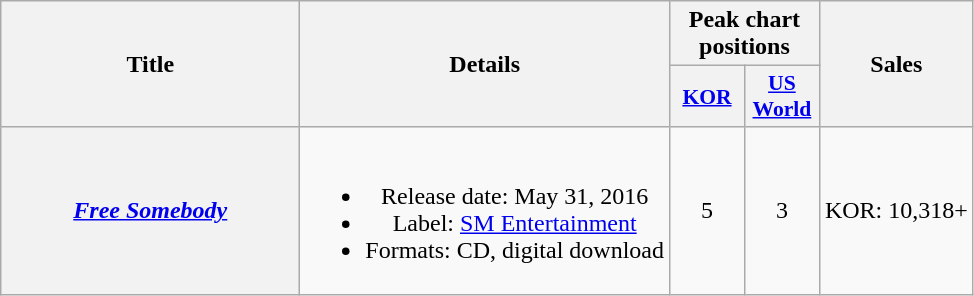<table class="wikitable plainrowheaders" style="text-align:center;">
<tr>
<th scope="col" rowspan="2" style="width:12em;">Title</th>
<th scope="col" rowspan="2">Details</th>
<th scope="col" colspan="2">Peak chart positions</th>
<th scope="col" rowspan="2">Sales</th>
</tr>
<tr>
<th scope="col" style="width:3em;font-size:90%;"><a href='#'>KOR</a><br></th>
<th scope="col" style="width:3em;font-size:90%;"><a href='#'>US<br>World</a><br></th>
</tr>
<tr>
<th scope=row><em><a href='#'>Free Somebody</a></em></th>
<td><br><ul><li>Release date: May 31, 2016</li><li>Label: <a href='#'>SM Entertainment</a></li><li>Formats: CD, digital download</li></ul></td>
<td>5</td>
<td>3</td>
<td>KOR: 10,318+</td>
</tr>
</table>
